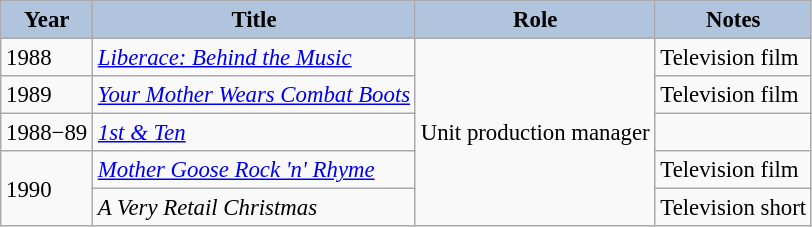<table class="wikitable" style="font-size:95%;">
<tr>
<th style="background:#B0C4DE;">Year</th>
<th style="background:#B0C4DE;">Title</th>
<th style="background:#B0C4DE;">Role</th>
<th style="background:#B0C4DE;">Notes</th>
</tr>
<tr>
<td>1988</td>
<td><em><a href='#'>Liberace: Behind the Music</a></em></td>
<td rowspan=5>Unit production manager</td>
<td>Television film</td>
</tr>
<tr>
<td>1989</td>
<td><em><a href='#'>Your Mother Wears Combat Boots</a></em></td>
<td>Television film</td>
</tr>
<tr>
<td>1988−89</td>
<td><em><a href='#'>1st & Ten</a></em></td>
<td></td>
</tr>
<tr>
<td rowspan=2>1990</td>
<td><em><a href='#'>Mother Goose Rock 'n' Rhyme</a></em></td>
<td>Television film</td>
</tr>
<tr>
<td><em>A Very Retail Christmas</em></td>
<td>Television short</td>
</tr>
</table>
